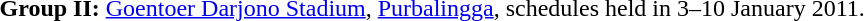<table>
<tr>
<td><strong>Group II:</strong> <a href='#'>Goentoer Darjono Stadium</a>, <a href='#'>Purbalingga</a>, schedules held in 3–10 January 2011.<br></td>
</tr>
</table>
